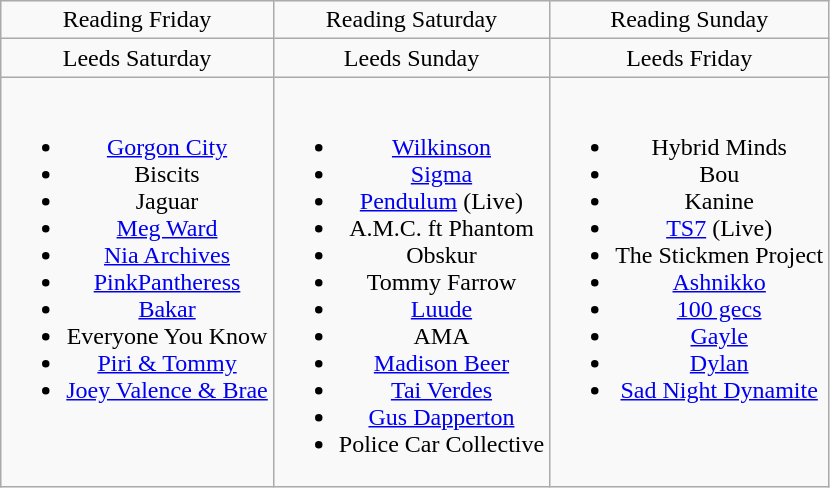<table class="wikitable" style="text-align:center;">
<tr>
<td>Reading Friday</td>
<td>Reading Saturday</td>
<td>Reading Sunday</td>
</tr>
<tr>
<td>Leeds Saturday</td>
<td>Leeds Sunday</td>
<td>Leeds Friday</td>
</tr>
<tr>
<td valign="top"><br><ul><li><a href='#'>Gorgon City</a></li><li>Biscits</li><li>Jaguar</li><li><a href='#'>Meg Ward</a></li><li><a href='#'>Nia Archives</a></li><li><a href='#'>PinkPantheress</a></li><li><a href='#'>Bakar</a></li><li>Everyone You Know</li><li><a href='#'>Piri & Tommy</a></li><li><a href='#'>Joey Valence & Brae</a></li></ul></td>
<td valign="top"><br><ul><li><a href='#'>Wilkinson</a></li><li><a href='#'>Sigma</a></li><li><a href='#'>Pendulum</a> (Live)</li><li>A.M.C. ft Phantom</li><li>Obskur</li><li>Tommy Farrow</li><li><a href='#'>Luude</a></li><li>AMA</li><li><a href='#'>Madison Beer</a></li><li><a href='#'>Tai Verdes</a></li><li><a href='#'>Gus Dapperton</a></li><li>Police Car Collective</li></ul></td>
<td valign="top"><br><ul><li>Hybrid Minds</li><li>Bou</li><li>Kanine</li><li><a href='#'>TS7</a> (Live)</li><li>The Stickmen Project</li><li><a href='#'>Ashnikko</a></li><li><a href='#'>100 gecs</a></li><li><a href='#'>Gayle</a></li><li><a href='#'>Dylan</a></li><li><a href='#'>Sad Night Dynamite</a></li></ul></td>
</tr>
</table>
